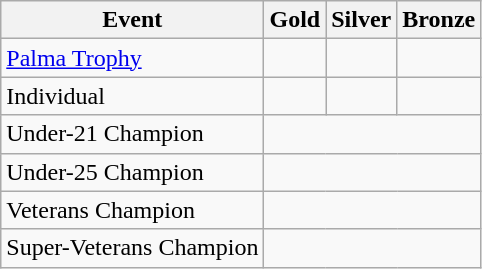<table class="wikitable">
<tr>
<th>Event</th>
<th> Gold</th>
<th> Silver</th>
<th> Bronze</th>
</tr>
<tr>
<td><a href='#'>Palma Trophy</a></td>
<td></td>
<td></td>
<td></td>
</tr>
<tr>
<td>Individual</td>
<td></td>
<td></td>
<td></td>
</tr>
<tr>
<td>Under-21 Champion</td>
<td colspan="3"></td>
</tr>
<tr>
<td>Under-25 Champion</td>
<td colspan="3"></td>
</tr>
<tr>
<td>Veterans Champion</td>
<td colspan="3"></td>
</tr>
<tr>
<td>Super-Veterans Champion</td>
<td colspan="3"></td>
</tr>
</table>
